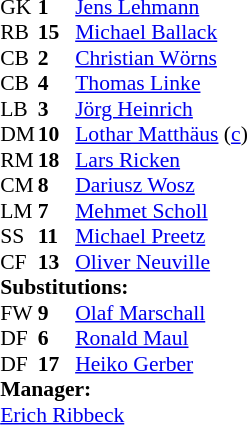<table style="font-size: 90%" cellspacing="0" cellpadding="0" align="center">
<tr>
<th width=25></th>
<th width=25></th>
</tr>
<tr>
<td>GK</td>
<td><strong>1</strong></td>
<td><a href='#'>Jens Lehmann</a></td>
</tr>
<tr>
<td>RB</td>
<td><strong>15</strong></td>
<td><a href='#'>Michael Ballack</a></td>
</tr>
<tr>
<td>CB</td>
<td><strong>2</strong></td>
<td><a href='#'>Christian Wörns</a></td>
</tr>
<tr>
<td>CB</td>
<td><strong>4</strong></td>
<td><a href='#'>Thomas Linke</a></td>
</tr>
<tr>
<td>LB</td>
<td><strong>3</strong></td>
<td><a href='#'>Jörg Heinrich</a></td>
<td></td>
<td></td>
</tr>
<tr>
<td>DM</td>
<td><strong>10</strong></td>
<td><a href='#'>Lothar Matthäus</a> (<a href='#'>c</a>)</td>
</tr>
<tr>
<td>RM</td>
<td><strong>18</strong></td>
<td><a href='#'>Lars Ricken</a></td>
</tr>
<tr>
<td>CM</td>
<td><strong>8</strong></td>
<td><a href='#'>Dariusz Wosz</a></td>
</tr>
<tr>
<td>LM</td>
<td><strong>7</strong></td>
<td><a href='#'>Mehmet Scholl</a></td>
<td></td>
</tr>
<tr>
<td>SS</td>
<td><strong>11</strong></td>
<td><a href='#'>Michael Preetz</a></td>
<td></td>
<td></td>
</tr>
<tr>
<td>CF</td>
<td><strong>13</strong></td>
<td><a href='#'>Oliver Neuville</a></td>
<td></td>
<td></td>
</tr>
<tr>
<td colspan=3><strong>Substitutions:</strong></td>
</tr>
<tr>
<td>FW</td>
<td><strong>9</strong></td>
<td><a href='#'>Olaf Marschall</a></td>
<td></td>
<td></td>
</tr>
<tr>
<td>DF</td>
<td><strong>6</strong></td>
<td><a href='#'>Ronald Maul</a></td>
<td></td>
<td></td>
</tr>
<tr>
<td>DF</td>
<td><strong>17</strong></td>
<td><a href='#'>Heiko Gerber</a></td>
<td></td>
<td></td>
</tr>
<tr>
<td colspan=3><strong>Manager:</strong></td>
</tr>
<tr>
<td colspan=3><a href='#'>Erich Ribbeck</a></td>
</tr>
</table>
